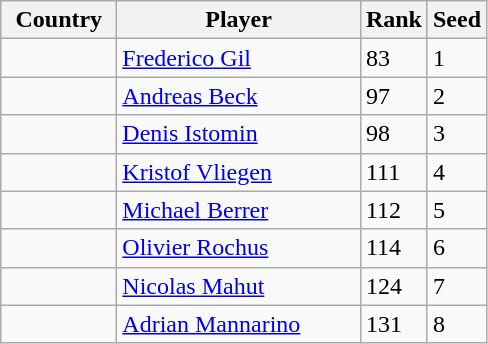<table class="sortable wikitable">
<tr>
<th width="70">Country</th>
<th width="155">Player</th>
<th>Rank</th>
<th>Seed</th>
</tr>
<tr>
<td></td>
<td><a href='#'>Frederico Gil</a></td>
<td>83</td>
<td>1</td>
</tr>
<tr>
<td></td>
<td><a href='#'>Andreas Beck</a></td>
<td>97</td>
<td>2</td>
</tr>
<tr>
<td></td>
<td><a href='#'>Denis Istomin</a></td>
<td>98</td>
<td>3</td>
</tr>
<tr>
<td></td>
<td><a href='#'>Kristof Vliegen</a></td>
<td>111</td>
<td>4</td>
</tr>
<tr>
<td></td>
<td><a href='#'>Michael Berrer</a></td>
<td>112</td>
<td>5</td>
</tr>
<tr>
<td></td>
<td><a href='#'>Olivier Rochus</a></td>
<td>114</td>
<td>6</td>
</tr>
<tr>
<td></td>
<td><a href='#'>Nicolas Mahut</a></td>
<td>124</td>
<td>7</td>
</tr>
<tr>
<td></td>
<td><a href='#'>Adrian Mannarino</a></td>
<td>131</td>
<td>8</td>
</tr>
</table>
